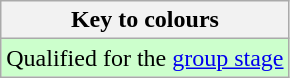<table class="wikitable">
<tr>
<th>Key to colours</th>
</tr>
<tr style="background:#cfc;">
<td>Qualified for the <a href='#'>group stage</a></td>
</tr>
</table>
